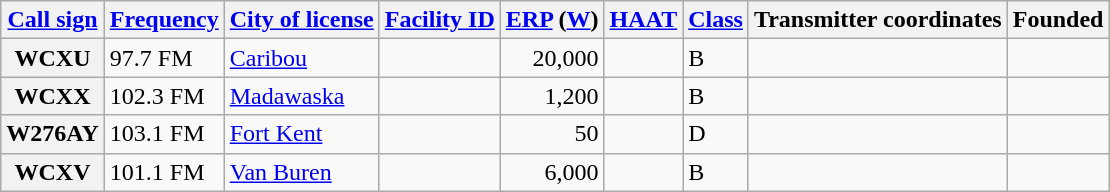<table class="wikitable sortable">
<tr>
<th scope="col"><a href='#'>Call sign</a></th>
<th scope="col" data-sort-type="number"><a href='#'>Frequency</a></th>
<th scope="col"><a href='#'>City of license</a></th>
<th scope="col" data-sort-type="number"><a href='#'>Facility ID</a></th>
<th scope="col" data-sort-type="number"><a href='#'>ERP</a> (<a href='#'>W</a>)</th>
<th scope="col" data-sort-type="number"><a href='#'>HAAT</a></th>
<th scope="col"><a href='#'>Class</a></th>
<th scope = "col" class="unsortable">Transmitter coordinates</th>
<th scope="col" data-sort-type="number">Founded</th>
</tr>
<tr>
<th scope="row">WCXU</th>
<td>97.7 FM</td>
<td><a href='#'>Caribou</a></td>
<td style="text-align:right;"></td>
<td style="text-align:right;">20,000</td>
<td style="text-align:right;"></td>
<td>B</td>
<td></td>
<td></td>
</tr>
<tr>
<th scope="row">WCXX</th>
<td>102.3 FM</td>
<td><a href='#'>Madawaska</a></td>
<td style="text-align:right;"></td>
<td style="text-align:right;">1,200</td>
<td style="text-align:right;"></td>
<td>B</td>
<td></td>
<td></td>
</tr>
<tr>
<th scope="row">W276AY</th>
<td>103.1 FM</td>
<td><a href='#'>Fort Kent</a></td>
<td style="text-align:right;"></td>
<td style="text-align:right;">50</td>
<td style="text-align:right;"></td>
<td>D</td>
<td></td>
<td></td>
</tr>
<tr>
<th scope="row">WCXV</th>
<td>101.1 FM</td>
<td><a href='#'>Van Buren</a></td>
<td style="text-align:right;"></td>
<td style="text-align:right;">6,000</td>
<td style="text-align:right;"></td>
<td>B</td>
<td></td>
<td></td>
</tr>
</table>
